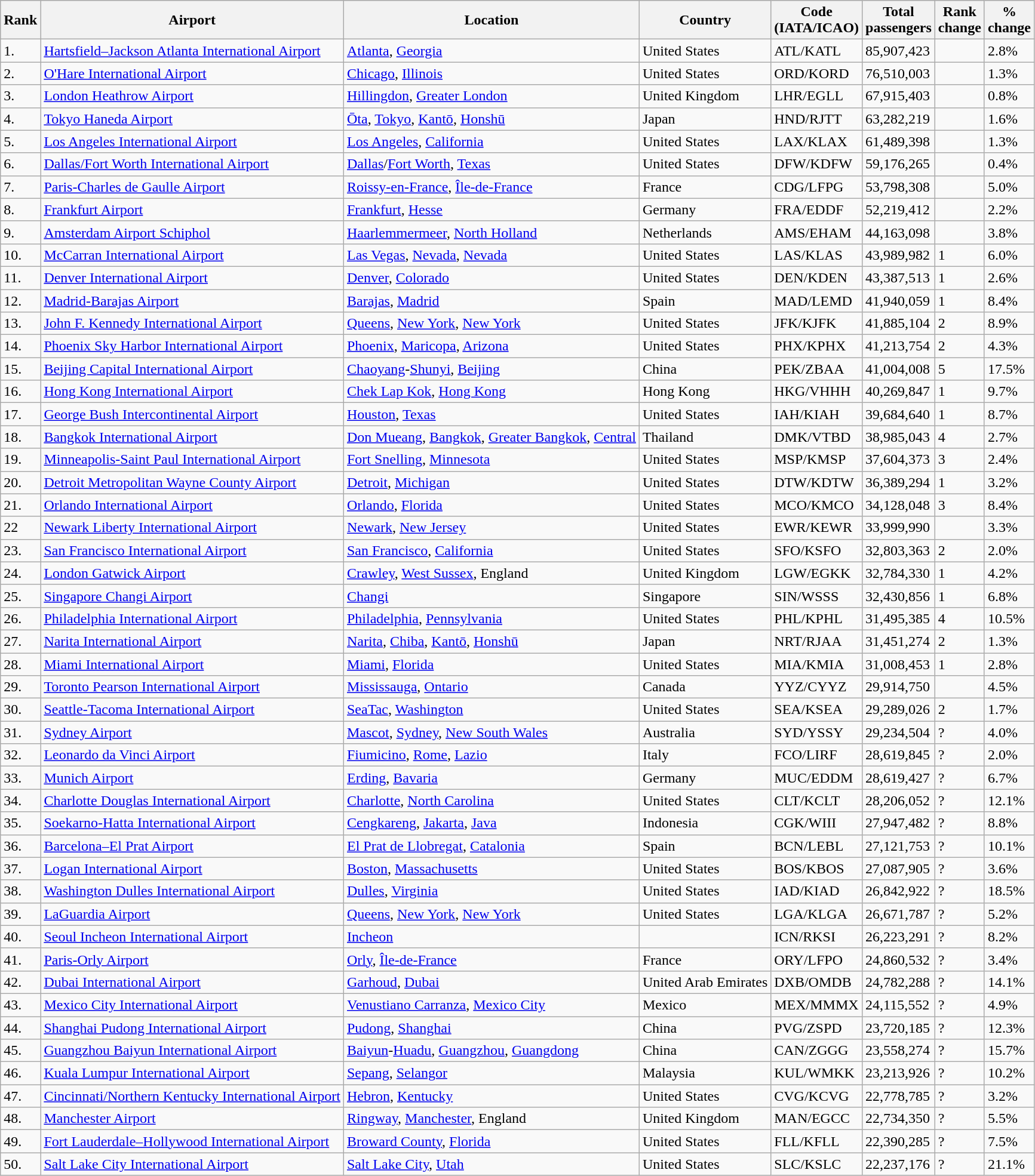<table class="wikitable sortable" style="-size: 85%" width= align=>
<tr style="background:lightgrey;">
<th>Rank</th>
<th>Airport</th>
<th>Location</th>
<th>Country</th>
<th>Code<br>(IATA/ICAO)</th>
<th>Total<br>passengers</th>
<th>Rank<br>change</th>
<th>%<br>change</th>
</tr>
<tr>
<td>1.</td>
<td> <a href='#'>Hartsfield–Jackson Atlanta International Airport</a></td>
<td><a href='#'>Atlanta</a>, <a href='#'>Georgia</a></td>
<td>United States</td>
<td>ATL/KATL</td>
<td>85,907,423</td>
<td></td>
<td> 2.8%</td>
</tr>
<tr>
<td>2.</td>
<td> <a href='#'>O'Hare International Airport</a></td>
<td><a href='#'>Chicago</a>, <a href='#'>Illinois</a></td>
<td>United States</td>
<td>ORD/KORD</td>
<td>76,510,003</td>
<td></td>
<td>1.3%</td>
</tr>
<tr>
<td>3.</td>
<td> <a href='#'>London Heathrow Airport</a></td>
<td><a href='#'>Hillingdon</a>, <a href='#'>Greater London</a></td>
<td>United Kingdom</td>
<td>LHR/EGLL</td>
<td>67,915,403</td>
<td></td>
<td>0.8%</td>
</tr>
<tr>
<td>4.</td>
<td> <a href='#'>Tokyo Haneda Airport</a></td>
<td><a href='#'>Ōta</a>, <a href='#'>Tokyo</a>, <a href='#'>Kantō</a>, <a href='#'>Honshū</a></td>
<td>Japan</td>
<td>HND/RJTT</td>
<td>63,282,219</td>
<td></td>
<td>1.6%</td>
</tr>
<tr>
<td>5.</td>
<td> <a href='#'>Los Angeles International Airport</a></td>
<td><a href='#'>Los Angeles</a>, <a href='#'>California</a></td>
<td>United States</td>
<td>LAX/KLAX</td>
<td>61,489,398</td>
<td></td>
<td>1.3%</td>
</tr>
<tr>
<td>6.</td>
<td> <a href='#'>Dallas/Fort Worth International Airport</a></td>
<td><a href='#'>Dallas</a>/<a href='#'>Fort Worth</a>, <a href='#'>Texas</a></td>
<td>United States</td>
<td>DFW/KDFW</td>
<td>59,176,265</td>
<td></td>
<td>0.4%</td>
</tr>
<tr>
<td>7.</td>
<td> <a href='#'>Paris-Charles de Gaulle Airport</a></td>
<td><a href='#'>Roissy-en-France</a>, <a href='#'>Île-de-France</a></td>
<td>France</td>
<td>CDG/LFPG</td>
<td>53,798,308</td>
<td></td>
<td>5.0%</td>
</tr>
<tr>
<td>8.</td>
<td> <a href='#'>Frankfurt Airport</a></td>
<td><a href='#'>Frankfurt</a>, <a href='#'>Hesse</a></td>
<td>Germany</td>
<td>FRA/EDDF</td>
<td>52,219,412</td>
<td></td>
<td>2.2%</td>
</tr>
<tr>
<td>9.</td>
<td> <a href='#'>Amsterdam Airport Schiphol</a></td>
<td><a href='#'>Haarlemmermeer</a>, <a href='#'>North Holland</a></td>
<td>Netherlands</td>
<td>AMS/EHAM</td>
<td>44,163,098</td>
<td></td>
<td>3.8%</td>
</tr>
<tr>
<td>10.</td>
<td> <a href='#'>McCarran International Airport</a></td>
<td><a href='#'>Las Vegas</a>, <a href='#'>Nevada</a>, <a href='#'>Nevada</a></td>
<td>United States</td>
<td>LAS/KLAS</td>
<td>43,989,982</td>
<td>1</td>
<td>6.0%</td>
</tr>
<tr>
<td>11.</td>
<td> <a href='#'>Denver International Airport</a></td>
<td><a href='#'>Denver</a>, <a href='#'>Colorado</a></td>
<td>United States</td>
<td>DEN/KDEN</td>
<td>43,387,513</td>
<td>1</td>
<td>2.6%</td>
</tr>
<tr>
<td>12.</td>
<td> <a href='#'>Madrid-Barajas Airport</a></td>
<td><a href='#'>Barajas</a>, <a href='#'>Madrid</a></td>
<td>Spain</td>
<td>MAD/LEMD</td>
<td>41,940,059</td>
<td>1</td>
<td>8.4%</td>
</tr>
<tr>
<td>13.</td>
<td> <a href='#'>John F. Kennedy International Airport</a></td>
<td><a href='#'>Queens</a>, <a href='#'>New York</a>, <a href='#'>New York</a></td>
<td>United States</td>
<td>JFK/KJFK</td>
<td>41,885,104</td>
<td>2</td>
<td>8.9%</td>
</tr>
<tr>
<td>14.</td>
<td> <a href='#'>Phoenix Sky Harbor International Airport</a></td>
<td><a href='#'>Phoenix</a>, <a href='#'>Maricopa</a>, <a href='#'>Arizona</a></td>
<td>United States</td>
<td>PHX/KPHX</td>
<td>41,213,754</td>
<td>2</td>
<td>4.3%</td>
</tr>
<tr>
<td>15.</td>
<td> <a href='#'>Beijing Capital International Airport</a></td>
<td><a href='#'>Chaoyang</a>-<a href='#'>Shunyi</a>, <a href='#'>Beijing</a></td>
<td>China</td>
<td>PEK/ZBAA</td>
<td>41,004,008</td>
<td>5</td>
<td>17.5%</td>
</tr>
<tr>
<td>16.</td>
<td> <a href='#'>Hong Kong International Airport</a></td>
<td><a href='#'>Chek Lap Kok</a>, <a href='#'>Hong Kong</a></td>
<td>Hong Kong</td>
<td>HKG/VHHH</td>
<td>40,269,847</td>
<td>1</td>
<td>9.7%</td>
</tr>
<tr>
<td>17.</td>
<td> <a href='#'>George Bush Intercontinental Airport</a></td>
<td><a href='#'>Houston</a>, <a href='#'>Texas</a></td>
<td>United States</td>
<td>IAH/KIAH</td>
<td>39,684,640</td>
<td>1</td>
<td>8.7%</td>
</tr>
<tr>
<td>18.</td>
<td> <a href='#'>Bangkok International Airport</a></td>
<td><a href='#'>Don Mueang</a>, <a href='#'>Bangkok</a>, <a href='#'>Greater Bangkok</a>, <a href='#'>Central</a></td>
<td>Thailand</td>
<td>DMK/VTBD</td>
<td>38,985,043</td>
<td>4</td>
<td>2.7%</td>
</tr>
<tr>
<td>19.</td>
<td> <a href='#'>Minneapolis-Saint Paul International Airport</a></td>
<td><a href='#'>Fort Snelling</a>, <a href='#'>Minnesota</a></td>
<td>United States</td>
<td>MSP/KMSP</td>
<td>37,604,373</td>
<td>3</td>
<td>2.4%</td>
</tr>
<tr>
<td>20.</td>
<td> <a href='#'>Detroit Metropolitan Wayne County Airport</a></td>
<td><a href='#'>Detroit</a>, <a href='#'>Michigan</a></td>
<td>United States</td>
<td>DTW/KDTW</td>
<td>36,389,294</td>
<td>1</td>
<td>3.2%</td>
</tr>
<tr>
<td>21.</td>
<td> <a href='#'>Orlando International Airport</a></td>
<td><a href='#'>Orlando</a>, <a href='#'>Florida</a></td>
<td>United States</td>
<td>MCO/KMCO</td>
<td>34,128,048</td>
<td>3</td>
<td>8.4%</td>
</tr>
<tr>
<td>22</td>
<td> <a href='#'>Newark Liberty International Airport</a></td>
<td><a href='#'>Newark</a>, <a href='#'>New Jersey</a></td>
<td>United States</td>
<td>EWR/KEWR</td>
<td>33,999,990</td>
<td></td>
<td>3.3%</td>
</tr>
<tr>
<td>23.</td>
<td> <a href='#'>San Francisco International Airport</a></td>
<td><a href='#'>San Francisco</a>, <a href='#'>California</a></td>
<td>United States</td>
<td>SFO/KSFO</td>
<td>32,803,363</td>
<td>2</td>
<td>2.0%</td>
</tr>
<tr>
<td>24.</td>
<td> <a href='#'>London Gatwick Airport</a></td>
<td><a href='#'>Crawley</a>, <a href='#'>West Sussex</a>, England</td>
<td>United Kingdom</td>
<td>LGW/EGKK</td>
<td>32,784,330</td>
<td>1</td>
<td>4.2%</td>
</tr>
<tr>
<td>25.</td>
<td><a href='#'>Singapore Changi Airport</a></td>
<td><a href='#'>Changi</a></td>
<td>Singapore</td>
<td>SIN/WSSS</td>
<td>32,430,856</td>
<td>1</td>
<td>6.8%</td>
</tr>
<tr>
<td>26.</td>
<td> <a href='#'>Philadelphia International Airport</a></td>
<td><a href='#'>Philadelphia</a>, <a href='#'>Pennsylvania</a></td>
<td>United States</td>
<td>PHL/KPHL</td>
<td>31,495,385</td>
<td>4</td>
<td>10.5%</td>
</tr>
<tr>
<td>27.</td>
<td> <a href='#'>Narita International Airport</a></td>
<td><a href='#'>Narita</a>, <a href='#'>Chiba</a>, <a href='#'>Kantō</a>, <a href='#'>Honshū</a></td>
<td>Japan</td>
<td>NRT/RJAA</td>
<td>31,451,274</td>
<td>2</td>
<td>1.3%</td>
</tr>
<tr>
<td>28.</td>
<td> <a href='#'>Miami International Airport</a></td>
<td><a href='#'>Miami</a>, <a href='#'>Florida</a></td>
<td>United States</td>
<td>MIA/KMIA</td>
<td>31,008,453</td>
<td>1</td>
<td>2.8%</td>
</tr>
<tr>
<td>29.</td>
<td> <a href='#'>Toronto Pearson International Airport</a></td>
<td><a href='#'>Mississauga</a>, <a href='#'>Ontario</a></td>
<td>Canada</td>
<td>YYZ/CYYZ</td>
<td>29,914,750</td>
<td></td>
<td>4.5%</td>
</tr>
<tr>
<td>30.</td>
<td> <a href='#'>Seattle-Tacoma International Airport</a></td>
<td><a href='#'>SeaTac</a>, <a href='#'>Washington</a></td>
<td>United States</td>
<td>SEA/KSEA</td>
<td>29,289,026</td>
<td>2</td>
<td>1.7%</td>
</tr>
<tr>
<td>31.</td>
<td> <a href='#'>Sydney Airport</a></td>
<td><a href='#'>Mascot</a>, <a href='#'>Sydney</a>, <a href='#'>New South Wales</a></td>
<td>Australia</td>
<td>SYD/YSSY</td>
<td>29,234,504</td>
<td>?</td>
<td>4.0%</td>
</tr>
<tr>
<td>32.</td>
<td> <a href='#'>Leonardo da Vinci Airport</a></td>
<td><a href='#'>Fiumicino</a>, <a href='#'>Rome</a>, <a href='#'>Lazio</a></td>
<td>Italy</td>
<td>FCO/LIRF</td>
<td>28,619,845</td>
<td>?</td>
<td>2.0%</td>
</tr>
<tr>
<td>33.</td>
<td> <a href='#'>Munich Airport</a></td>
<td><a href='#'>Erding</a>, <a href='#'>Bavaria</a></td>
<td>Germany</td>
<td>MUC/EDDM</td>
<td>28,619,427</td>
<td>?</td>
<td>6.7%</td>
</tr>
<tr>
<td>34.</td>
<td> <a href='#'>Charlotte Douglas International Airport</a></td>
<td><a href='#'>Charlotte</a>, <a href='#'>North Carolina</a></td>
<td>United States</td>
<td>CLT/KCLT</td>
<td>28,206,052</td>
<td>?</td>
<td>12.1%</td>
</tr>
<tr>
<td>35.</td>
<td> <a href='#'>Soekarno-Hatta International Airport</a></td>
<td><a href='#'>Cengkareng</a>, <a href='#'>Jakarta</a>, <a href='#'>Java</a></td>
<td>Indonesia</td>
<td>CGK/WIII</td>
<td>27,947,482</td>
<td>?</td>
<td>8.8%</td>
</tr>
<tr>
<td>36.</td>
<td> <a href='#'>Barcelona–El Prat Airport</a></td>
<td><a href='#'>El Prat de Llobregat</a>, <a href='#'>Catalonia</a></td>
<td>Spain</td>
<td>BCN/LEBL</td>
<td>27,121,753</td>
<td>?</td>
<td>10.1%</td>
</tr>
<tr>
<td>37.</td>
<td> <a href='#'>Logan International Airport</a></td>
<td><a href='#'>Boston</a>, <a href='#'>Massachusetts</a></td>
<td>United States</td>
<td>BOS/KBOS</td>
<td>27,087,905</td>
<td>?</td>
<td>3.6%</td>
</tr>
<tr>
<td>38.</td>
<td> <a href='#'>Washington Dulles International Airport</a></td>
<td><a href='#'>Dulles</a>, <a href='#'>Virginia</a></td>
<td>United States</td>
<td>IAD/KIAD</td>
<td>26,842,922</td>
<td>?</td>
<td>18.5%</td>
</tr>
<tr>
<td>39.</td>
<td> <a href='#'>LaGuardia Airport</a></td>
<td><a href='#'>Queens</a>, <a href='#'>New York</a>, <a href='#'>New York</a></td>
<td>United States</td>
<td>LGA/KLGA</td>
<td>26,671,787</td>
<td>?</td>
<td>5.2%</td>
</tr>
<tr>
<td>40.</td>
<td> <a href='#'>Seoul Incheon International Airport</a></td>
<td><a href='#'>Incheon</a></td>
<td></td>
<td>ICN/RKSI</td>
<td>26,223,291</td>
<td>?</td>
<td>8.2%</td>
</tr>
<tr>
<td>41.</td>
<td> <a href='#'>Paris-Orly Airport</a></td>
<td><a href='#'>Orly</a>, <a href='#'>Île-de-France</a></td>
<td>France</td>
<td>ORY/LFPO</td>
<td>24,860,532</td>
<td>?</td>
<td>3.4%</td>
</tr>
<tr>
<td>42.</td>
<td> <a href='#'>Dubai International Airport</a></td>
<td><a href='#'>Garhoud</a>, <a href='#'>Dubai</a></td>
<td>United Arab Emirates</td>
<td>DXB/OMDB</td>
<td>24,782,288</td>
<td>?</td>
<td>14.1%</td>
</tr>
<tr>
<td>43.</td>
<td> <a href='#'>Mexico City International Airport</a></td>
<td><a href='#'>Venustiano Carranza</a>, <a href='#'>Mexico City</a></td>
<td>Mexico</td>
<td>MEX/MMMX</td>
<td>24,115,552</td>
<td>?</td>
<td>4.9%</td>
</tr>
<tr>
<td>44.</td>
<td> <a href='#'>Shanghai Pudong International Airport</a></td>
<td><a href='#'>Pudong</a>, <a href='#'>Shanghai</a></td>
<td>China</td>
<td>PVG/ZSPD</td>
<td>23,720,185</td>
<td>?</td>
<td>12.3%</td>
</tr>
<tr>
<td>45.</td>
<td> <a href='#'>Guangzhou Baiyun International Airport</a></td>
<td><a href='#'>Baiyun</a>-<a href='#'>Huadu</a>, <a href='#'>Guangzhou</a>, <a href='#'>Guangdong</a></td>
<td>China</td>
<td>CAN/ZGGG</td>
<td>23,558,274</td>
<td>?</td>
<td>15.7%</td>
</tr>
<tr>
<td>46.</td>
<td> <a href='#'>Kuala Lumpur International Airport</a></td>
<td><a href='#'>Sepang</a>, <a href='#'>Selangor</a></td>
<td>Malaysia</td>
<td>KUL/WMKK</td>
<td>23,213,926</td>
<td>?</td>
<td>10.2%</td>
</tr>
<tr>
<td>47.</td>
<td> <a href='#'>Cincinnati/Northern Kentucky International Airport</a></td>
<td><a href='#'>Hebron</a>, <a href='#'>Kentucky</a></td>
<td>United States</td>
<td>CVG/KCVG</td>
<td>22,778,785</td>
<td>?</td>
<td>3.2%</td>
</tr>
<tr>
<td>48.</td>
<td> <a href='#'>Manchester Airport</a></td>
<td><a href='#'>Ringway</a>, <a href='#'>Manchester</a>, England</td>
<td>United Kingdom</td>
<td>MAN/EGCC</td>
<td>22,734,350</td>
<td>?</td>
<td>5.5%</td>
</tr>
<tr>
<td>49.</td>
<td> <a href='#'>Fort Lauderdale–Hollywood International Airport</a></td>
<td><a href='#'>Broward County</a>, <a href='#'>Florida</a></td>
<td>United States</td>
<td>FLL/KFLL</td>
<td>22,390,285</td>
<td>?</td>
<td>7.5%</td>
</tr>
<tr>
<td>50.</td>
<td> <a href='#'>Salt Lake City International Airport</a></td>
<td><a href='#'>Salt Lake City</a>, <a href='#'>Utah</a></td>
<td>United States</td>
<td>SLC/KSLC</td>
<td>22,237,176</td>
<td>?</td>
<td>21.1%</td>
</tr>
</table>
